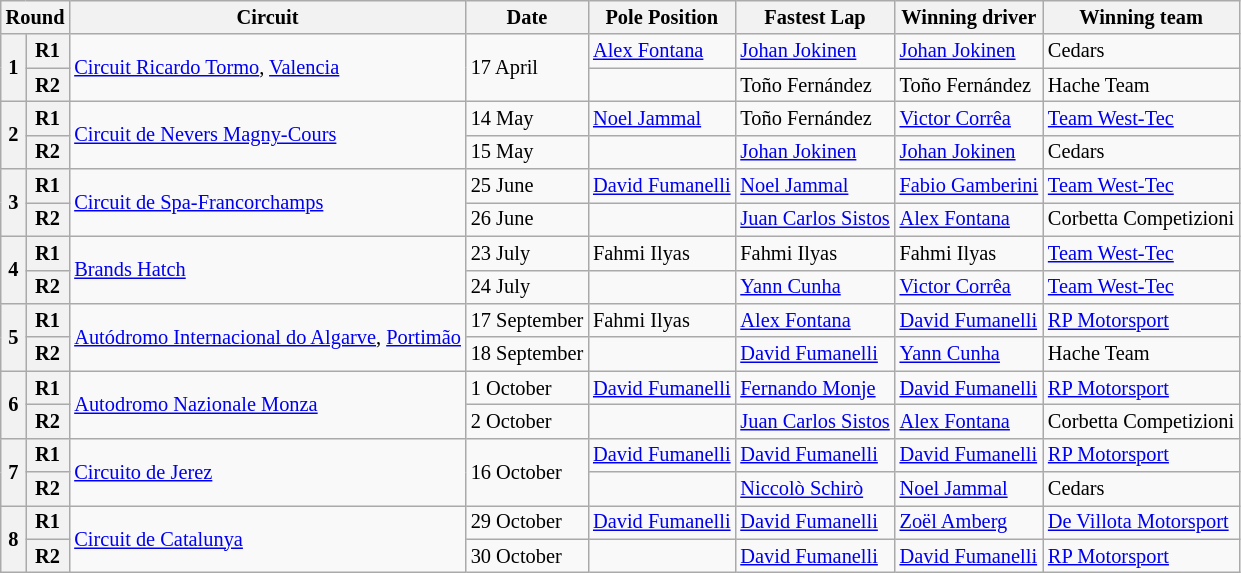<table class="wikitable" style="font-size: 85%;">
<tr>
<th colspan=2>Round</th>
<th>Circuit</th>
<th>Date</th>
<th>Pole Position</th>
<th>Fastest Lap</th>
<th>Winning driver</th>
<th>Winning team</th>
</tr>
<tr>
<th rowspan=2>1</th>
<th>R1</th>
<td rowspan=2> <a href='#'>Circuit Ricardo Tormo</a>, <a href='#'>Valencia</a></td>
<td rowspan=2>17 April</td>
<td> <a href='#'>Alex Fontana</a></td>
<td> <a href='#'>Johan Jokinen</a></td>
<td> <a href='#'>Johan Jokinen</a></td>
<td> Cedars</td>
</tr>
<tr>
<th>R2</th>
<td></td>
<td> Toño Fernández</td>
<td> Toño Fernández</td>
<td> Hache Team</td>
</tr>
<tr>
<th rowspan=2>2</th>
<th>R1</th>
<td rowspan=2> <a href='#'>Circuit de Nevers Magny-Cours</a></td>
<td>14 May</td>
<td> <a href='#'>Noel Jammal</a></td>
<td> Toño Fernández</td>
<td> <a href='#'>Victor Corrêa</a></td>
<td> <a href='#'>Team West-Tec</a></td>
</tr>
<tr>
<th>R2</th>
<td>15 May</td>
<td></td>
<td> <a href='#'>Johan Jokinen</a></td>
<td> <a href='#'>Johan Jokinen</a></td>
<td> Cedars</td>
</tr>
<tr>
<th rowspan=2>3</th>
<th>R1</th>
<td rowspan=2> <a href='#'>Circuit de Spa-Francorchamps</a></td>
<td>25 June</td>
<td> <a href='#'>David Fumanelli</a></td>
<td> <a href='#'>Noel Jammal</a></td>
<td nowrap> <a href='#'>Fabio Gamberini</a></td>
<td> <a href='#'>Team West-Tec</a></td>
</tr>
<tr>
<th>R2</th>
<td>26 June</td>
<td></td>
<td> <a href='#'>Juan Carlos Sistos</a></td>
<td> <a href='#'>Alex Fontana</a></td>
<td> Corbetta Competizioni</td>
</tr>
<tr>
<th rowspan=2>4</th>
<th>R1</th>
<td rowspan=2> <a href='#'>Brands Hatch</a></td>
<td>23 July</td>
<td> Fahmi Ilyas</td>
<td> Fahmi Ilyas</td>
<td> Fahmi Ilyas</td>
<td> <a href='#'>Team West-Tec</a></td>
</tr>
<tr>
<th>R2</th>
<td>24 July</td>
<td></td>
<td> <a href='#'>Yann Cunha</a></td>
<td> <a href='#'>Victor Corrêa</a></td>
<td> <a href='#'>Team West-Tec</a></td>
</tr>
<tr>
<th rowspan=2>5</th>
<th>R1</th>
<td rowspan=2 nowrap> <a href='#'>Autódromo Internacional do Algarve</a>, <a href='#'>Portimão</a></td>
<td>17 September</td>
<td> Fahmi Ilyas</td>
<td> <a href='#'>Alex Fontana</a></td>
<td> <a href='#'>David Fumanelli</a></td>
<td> <a href='#'>RP Motorsport</a></td>
</tr>
<tr>
<th>R2</th>
<td nowrap>18 September</td>
<td></td>
<td> <a href='#'>David Fumanelli</a></td>
<td> <a href='#'>Yann Cunha</a></td>
<td> Hache Team</td>
</tr>
<tr>
<th rowspan=2>6</th>
<th>R1</th>
<td rowspan=2> <a href='#'>Autodromo Nazionale Monza</a></td>
<td>1 October</td>
<td> <a href='#'>David Fumanelli</a></td>
<td> <a href='#'>Fernando Monje</a></td>
<td> <a href='#'>David Fumanelli</a></td>
<td> <a href='#'>RP Motorsport</a></td>
</tr>
<tr>
<th>R2</th>
<td>2 October</td>
<td></td>
<td nowrap> <a href='#'>Juan Carlos Sistos</a></td>
<td> <a href='#'>Alex Fontana</a></td>
<td nowrap> Corbetta Competizioni</td>
</tr>
<tr>
<th rowspan=2>7</th>
<th>R1</th>
<td rowspan=2> <a href='#'>Circuito de Jerez</a></td>
<td rowspan=2>16 October</td>
<td nowrap> <a href='#'>David Fumanelli</a></td>
<td nowrap> <a href='#'>David Fumanelli</a></td>
<td nowrap> <a href='#'>David Fumanelli</a></td>
<td> <a href='#'>RP Motorsport</a></td>
</tr>
<tr>
<th>R2</th>
<td></td>
<td> <a href='#'>Niccolò Schirò</a></td>
<td> <a href='#'>Noel Jammal</a></td>
<td> Cedars</td>
</tr>
<tr>
<th rowspan=2>8</th>
<th>R1</th>
<td rowspan=2> <a href='#'>Circuit de Catalunya</a></td>
<td>29 October</td>
<td> <a href='#'>David Fumanelli</a></td>
<td> <a href='#'>David Fumanelli</a></td>
<td> <a href='#'>Zoël Amberg</a></td>
<td> <a href='#'>De Villota Motorsport</a></td>
</tr>
<tr>
<th>R2</th>
<td>30 October</td>
<td></td>
<td> <a href='#'>David Fumanelli</a></td>
<td> <a href='#'>David Fumanelli</a></td>
<td> <a href='#'>RP Motorsport</a></td>
</tr>
</table>
